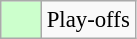<table class="wikitable" style="font-size: 95%">
<tr>
<td bgcolor="#ccffcc" width="20"> </td>
<td>Play-offs</td>
</tr>
</table>
